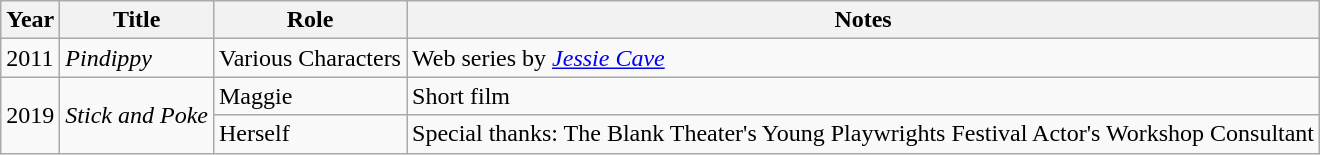<table class="wikitable sortable">
<tr>
<th>Year</th>
<th>Title</th>
<th>Role</th>
<th class="unsortable">Notes</th>
</tr>
<tr>
<td>2011</td>
<td><em>Pindippy</em></td>
<td>Various Characters</td>
<td>Web series by <em><a href='#'>Jessie Cave</a></em></td>
</tr>
<tr>
<td rowspan="2">2019</td>
<td rowspan="2"><em>Stick and Poke</em></td>
<td>Maggie</td>
<td>Short film</td>
</tr>
<tr>
<td>Herself</td>
<td>Special thanks: The Blank Theater's Young Playwrights Festival Actor's Workshop Consultant</td>
</tr>
</table>
